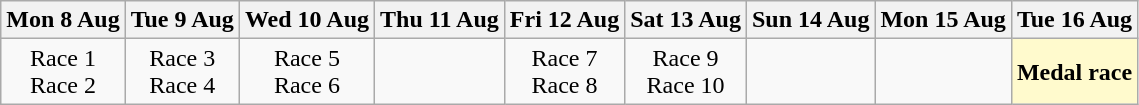<table class="wikitable" style="text-align: center;">
<tr>
<th>Mon 8 Aug</th>
<th>Tue 9 Aug</th>
<th>Wed 10 Aug</th>
<th>Thu 11 Aug</th>
<th>Fri 12 Aug</th>
<th>Sat 13 Aug</th>
<th>Sun 14 Aug</th>
<th>Mon 15 Aug</th>
<th>Tue 16 Aug</th>
</tr>
<tr>
<td>Race 1<br>Race 2</td>
<td>Race 3<br>Race 4</td>
<td>Race 5<br>Race 6</td>
<td></td>
<td>Race 7<br>Race 8</td>
<td>Race 9<br>Race 10</td>
<td></td>
<td></td>
<td style=background:lemonchiffon><strong>Medal race</strong></td>
</tr>
</table>
